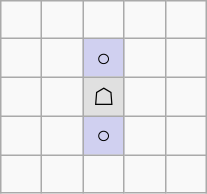<table border="1" class="wikitable">
<tr align=center>
<td width="20"> </td>
<td width="20"> </td>
<td width="20"> </td>
<td width="20"> </td>
<td width="20"> </td>
</tr>
<tr align=center>
<td> </td>
<td> </td>
<td style="background:#d0d0f0;">○</td>
<td> </td>
<td> </td>
</tr>
<tr align=center>
<td> </td>
<td> </td>
<td style="background:#e0e0e0;">☖</td>
<td> </td>
<td> </td>
</tr>
<tr align=center>
<td> </td>
<td> </td>
<td style="background:#d0d0f0;">○</td>
<td> </td>
<td> </td>
</tr>
<tr align=center>
<td> </td>
<td> </td>
<td> </td>
<td> </td>
<td> </td>
</tr>
</table>
